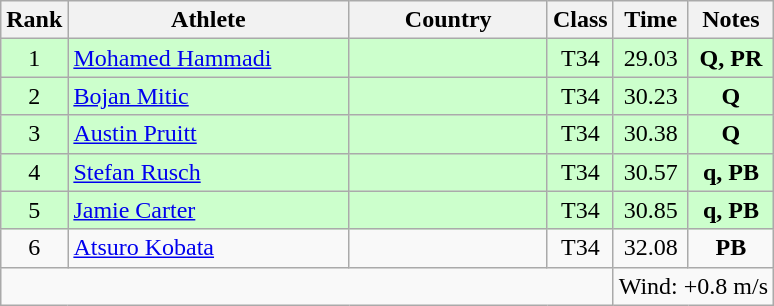<table class="wikitable sortable" style="text-align:center">
<tr>
<th>Rank</th>
<th style="width:180px">Athlete</th>
<th style="width:125px">Country</th>
<th>Class</th>
<th>Time</th>
<th>Notes</th>
</tr>
<tr style="background:#cfc;">
<td>1</td>
<td style="text-align:left;"><a href='#'>Mohamed Hammadi</a></td>
<td style="text-align:left;"></td>
<td>T34</td>
<td>29.03</td>
<td><strong>Q, PR</strong></td>
</tr>
<tr style="background:#cfc;">
<td>2</td>
<td style="text-align:left;"><a href='#'>Bojan Mitic</a></td>
<td style="text-align:left;"></td>
<td>T34</td>
<td>30.23</td>
<td><strong>Q</strong></td>
</tr>
<tr style="background:#cfc;">
<td>3</td>
<td style="text-align:left;"><a href='#'>Austin Pruitt</a></td>
<td style="text-align:left;"></td>
<td>T34</td>
<td>30.38</td>
<td><strong>Q</strong></td>
</tr>
<tr style="background:#cfc;">
<td>4</td>
<td style="text-align:left;"><a href='#'>Stefan Rusch</a></td>
<td style="text-align:left;"></td>
<td>T34</td>
<td>30.57</td>
<td><strong>q, PB</strong></td>
</tr>
<tr style="background:#cfc;">
<td>5</td>
<td style="text-align:left;"><a href='#'>Jamie Carter</a></td>
<td style="text-align:left;"></td>
<td>T34</td>
<td>30.85</td>
<td><strong>q, PB</strong></td>
</tr>
<tr>
<td>6</td>
<td style="text-align:left;"><a href='#'>Atsuro Kobata</a></td>
<td style="text-align:left;"></td>
<td>T34</td>
<td>32.08</td>
<td><strong>PB</strong></td>
</tr>
<tr class="sortbottom">
<td colspan="4"></td>
<td colspan="2">Wind: +0.8 m/s</td>
</tr>
</table>
